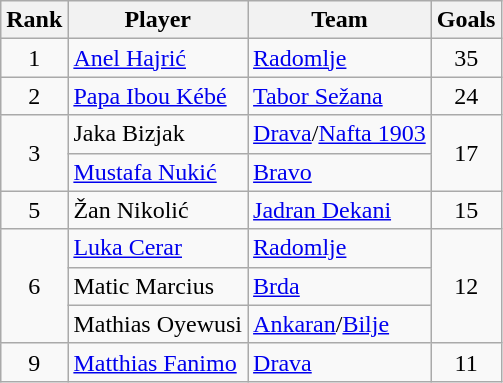<table class="wikitable" style="text-align:center">
<tr>
<th>Rank</th>
<th>Player</th>
<th>Team</th>
<th>Goals</th>
</tr>
<tr>
<td rowspan="1">1</td>
<td align=left> <a href='#'>Anel Hajrić</a></td>
<td align=left><a href='#'>Radomlje</a></td>
<td rowspan="1">35</td>
</tr>
<tr>
<td rowspan="1">2</td>
<td align=left> <a href='#'>Papa Ibou Kébé</a></td>
<td align=left><a href='#'>Tabor Sežana</a></td>
<td rowspan="1">24</td>
</tr>
<tr>
<td rowspan="2">3</td>
<td align=left> Jaka Bizjak</td>
<td align=left><a href='#'>Drava</a>/<a href='#'>Nafta 1903</a></td>
<td rowspan="2">17</td>
</tr>
<tr>
<td align=left> <a href='#'>Mustafa Nukić</a></td>
<td align=left><a href='#'>Bravo</a></td>
</tr>
<tr>
<td rowspan="1">5</td>
<td align=left> Žan Nikolić</td>
<td align=left><a href='#'>Jadran Dekani</a></td>
<td rowspan="1">15</td>
</tr>
<tr>
<td rowspan="3">6</td>
<td align=left> <a href='#'>Luka Cerar</a></td>
<td align=left><a href='#'>Radomlje</a></td>
<td rowspan="3">12</td>
</tr>
<tr>
<td align=left> Matic Marcius</td>
<td align=left><a href='#'>Brda</a></td>
</tr>
<tr>
<td align=left> Mathias Oyewusi</td>
<td align=left><a href='#'>Ankaran</a>/<a href='#'>Bilje</a></td>
</tr>
<tr>
<td rowspan="1">9</td>
<td align=left> <a href='#'>Matthias Fanimo</a></td>
<td align=left><a href='#'>Drava</a></td>
<td rowspan="1">11</td>
</tr>
</table>
